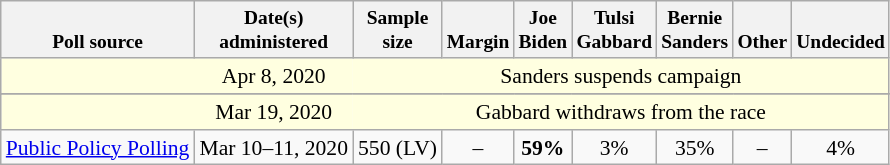<table class="wikitable" style="font-size:90%;text-align:center;">
<tr valign=bottom style="font-size:90%;">
<th>Poll source</th>
<th>Date(s)<br>administered</th>
<th>Sample<br>size</th>
<th>Margin<br></th>
<th>Joe<br>Biden</th>
<th>Tulsi<br>Gabbard</th>
<th>Bernie<br>Sanders</th>
<th>Other</th>
<th>Undecided</th>
</tr>
<tr style="background:lightyellow;">
<td style="border-right-style:hidden;"></td>
<td style="border-right-style:hidden;">Apr 8, 2020</td>
<td colspan="9">Sanders suspends campaign</td>
</tr>
<tr>
</tr>
<tr style="background:lightyellow;">
<td style="border-right-style:hidden;"></td>
<td style="border-right-style:hidden;">Mar 19, 2020</td>
<td colspan="9">Gabbard withdraws from the race</td>
</tr>
<tr>
<td style="text-align:left;"><a href='#'>Public Policy Polling</a></td>
<td>Mar 10–11, 2020</td>
<td>550 (LV)</td>
<td>–</td>
<td><strong>59%</strong></td>
<td>3%</td>
<td>35%</td>
<td>–</td>
<td>4%</td>
</tr>
</table>
